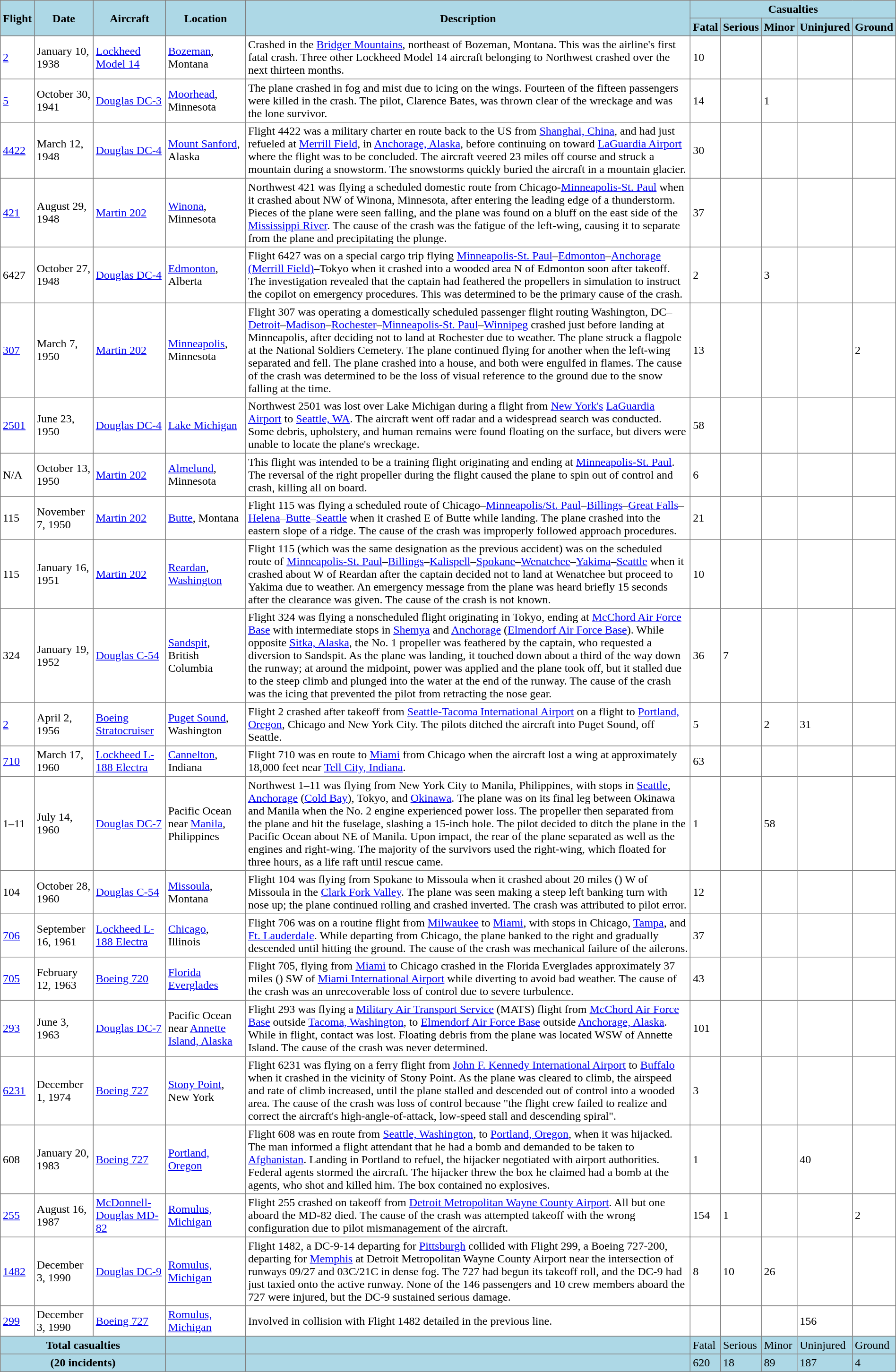<table class="sortable toccolours" border="1" cellpadding="3" style="border-collapse:collapse; margin: 1em auto;">
<tr style="background:lightblue;">
<th rowspan="2">Flight</th>
<th rowspan="2">Date</th>
<th rowspan="2">Aircraft</th>
<th rowspan="2">Location</th>
<th rowspan="2">Description</th>
<th colspan="5">Casualties</th>
</tr>
<tr style="background:lightblue;">
<th>Fatal</th>
<th>Serious</th>
<th>Minor</th>
<th>Uninjured</th>
<th>Ground</th>
</tr>
<tr>
<td><a href='#'>2</a></td>
<td>January 10, 1938</td>
<td><a href='#'>Lockheed<br>Model 14</a></td>
<td><a href='#'>Bozeman</a>, Montana</td>
<td>Crashed in the <a href='#'>Bridger Mountains</a>,  northeast of Bozeman, Montana. This was the airline's first fatal crash. Three other Lockheed Model 14 aircraft belonging to Northwest crashed over the next thirteen months.</td>
<td>10</td>
<td></td>
<td></td>
<td></td>
<td></td>
</tr>
<tr>
<td><a href='#'>5</a></td>
<td>October 30, 1941</td>
<td><a href='#'>Douglas DC-3</a></td>
<td><a href='#'>Moorhead</a>, Minnesota</td>
<td>The plane crashed in fog and mist due to icing on the wings. Fourteen of the fifteen passengers were killed in the crash. The pilot, Clarence Bates, was thrown clear of the wreckage and was the lone survivor.</td>
<td>14</td>
<td></td>
<td>1</td>
<td></td>
<td></td>
</tr>
<tr>
<td><a href='#'>4422</a></td>
<td>March 12, 1948</td>
<td><a href='#'>Douglas DC-4</a></td>
<td><a href='#'>Mount Sanford</a>, Alaska</td>
<td>Flight 4422 was a military charter en route back to the US from <a href='#'>Shanghai, China</a>, and had just refueled at <a href='#'>Merrill Field</a>, in <a href='#'>Anchorage, Alaska</a>, before continuing on toward <a href='#'>LaGuardia Airport</a> where the flight was to be concluded. The aircraft veered 23 miles off course and struck a mountain during a snowstorm. The snowstorms quickly buried the aircraft in a mountain glacier.</td>
<td>30</td>
<td></td>
<td></td>
<td></td>
<td></td>
</tr>
<tr>
<td><a href='#'>421</a></td>
<td>August 29, 1948</td>
<td><a href='#'>Martin 202</a></td>
<td><a href='#'>Winona</a>, Minnesota</td>
<td>Northwest 421 was flying a scheduled domestic route from Chicago-<a href='#'>Minneapolis-St. Paul</a> when it crashed about  NW of Winona, Minnesota, after entering the leading edge of a thunderstorm. Pieces of the plane were seen falling, and the plane was found on a bluff on the east side of the <a href='#'>Mississippi River</a>. The cause of the crash was the fatigue of the left-wing, causing it to separate from the plane and precipitating the plunge.</td>
<td>37</td>
<td></td>
<td></td>
<td></td>
<td></td>
</tr>
<tr>
<td>6427</td>
<td>October 27, 1948</td>
<td><a href='#'>Douglas DC-4</a></td>
<td><a href='#'>Edmonton</a>, Alberta</td>
<td>Flight 6427 was on a special cargo trip flying <a href='#'>Minneapolis-St. Paul</a>–<a href='#'>Edmonton</a>–<a href='#'>Anchorage (Merrill Field)</a>–Tokyo when it crashed into a wooded area  N of Edmonton soon after takeoff. The investigation revealed that the captain had feathered the propellers in simulation to instruct the copilot on emergency procedures. This was determined to be the primary cause of the crash.</td>
<td>2</td>
<td></td>
<td>3</td>
<td></td>
<td></td>
</tr>
<tr>
<td><a href='#'>307</a></td>
<td>March 7, 1950</td>
<td><a href='#'>Martin 202</a></td>
<td><a href='#'>Minneapolis</a>, Minnesota</td>
<td>Flight 307 was operating a domestically scheduled passenger flight routing Washington, DC–<a href='#'>Detroit</a>–<a href='#'>Madison</a>–<a href='#'>Rochester</a>–<a href='#'>Minneapolis-St. Paul</a>–<a href='#'>Winnipeg</a> crashed just before landing at Minneapolis, after deciding not to land at Rochester due to weather. The plane struck a flagpole at the National Soldiers Cemetery. The plane continued flying for another  when the left-wing separated and fell. The plane crashed into a house, and both were engulfed in flames. The cause of the crash was determined to be the loss of visual reference to the ground due to the snow falling at the time.</td>
<td>13</td>
<td></td>
<td></td>
<td></td>
<td>2</td>
</tr>
<tr>
<td><a href='#'>2501</a></td>
<td>June 23, 1950</td>
<td><a href='#'>Douglas DC-4</a></td>
<td><a href='#'>Lake Michigan</a></td>
<td>Northwest 2501 was lost over Lake Michigan during a flight from <a href='#'>New York's</a> <a href='#'>LaGuardia Airport</a> to <a href='#'>Seattle, WA</a>. The aircraft went off radar and a widespread search was conducted. Some debris, upholstery, and human remains were found floating on the surface, but divers were unable to locate the plane's wreckage.</td>
<td>58</td>
<td></td>
<td></td>
<td></td>
<td></td>
</tr>
<tr>
<td>N/A</td>
<td>October 13, 1950</td>
<td><a href='#'>Martin 202</a></td>
<td><a href='#'>Almelund</a>, Minnesota</td>
<td>This flight was intended to be a training flight originating and ending at <a href='#'>Minneapolis-St. Paul</a>. The reversal of the right propeller during the flight caused the plane to spin out of control and crash, killing all on board.</td>
<td>6</td>
<td></td>
<td></td>
<td></td>
<td></td>
</tr>
<tr>
<td>115</td>
<td>November 7, 1950</td>
<td><a href='#'>Martin 202</a></td>
<td><a href='#'>Butte</a>, Montana</td>
<td>Flight 115 was flying a scheduled route of Chicago–<a href='#'>Minneapolis/St. Paul</a>–<a href='#'>Billings</a>–<a href='#'>Great Falls</a>–<a href='#'>Helena</a>–<a href='#'>Butte</a>–<a href='#'>Seattle</a> when it crashed  E of Butte while landing. The plane crashed into the eastern slope of a ridge. The cause of the crash was improperly followed approach procedures.</td>
<td>21</td>
<td></td>
<td></td>
<td></td>
<td></td>
</tr>
<tr>
<td>115</td>
<td>January 16, 1951</td>
<td><a href='#'>Martin 202</a></td>
<td><a href='#'>Reardan</a>, <a href='#'>Washington</a></td>
<td>Flight 115 (which was the same designation as the previous accident) was on the scheduled route of <a href='#'>Minneapolis-St. Paul</a>–<a href='#'>Billings</a>–<a href='#'>Kalispell</a>–<a href='#'>Spokane</a>–<a href='#'>Wenatchee</a>–<a href='#'>Yakima</a>–<a href='#'>Seattle</a> when it crashed about  W of Reardan after the captain decided not to land at Wenatchee but proceed to Yakima due to weather. An emergency message from the plane was heard briefly 15 seconds after the clearance was given. The cause of the crash is not known.</td>
<td>10</td>
<td></td>
<td></td>
<td></td>
<td></td>
</tr>
<tr>
<td>324</td>
<td>January 19, 1952</td>
<td><a href='#'>Douglas C-54</a></td>
<td><a href='#'>Sandspit</a>, British Columbia</td>
<td>Flight 324 was flying a nonscheduled flight originating in Tokyo, ending at <a href='#'>McChord Air Force Base</a> with intermediate stops in <a href='#'>Shemya</a> and <a href='#'>Anchorage</a> (<a href='#'>Elmendorf Air Force Base</a>). While opposite <a href='#'>Sitka, Alaska</a>, the No. 1 propeller was feathered by the captain, who requested a diversion to Sandspit. As the plane was landing, it touched down about a third of the way down the runway; at around the midpoint, power was applied and the plane took off, but it stalled due to the steep climb and plunged into the water at the end of the runway. The cause of the crash was the icing that prevented the pilot from retracting the nose gear.</td>
<td>36</td>
<td>7</td>
<td></td>
<td></td>
<td></td>
</tr>
<tr>
<td><a href='#'>2</a></td>
<td>April 2, 1956</td>
<td><a href='#'>Boeing Stratocruiser</a></td>
<td><a href='#'>Puget Sound</a>, Washington</td>
<td>Flight 2 crashed after takeoff from <a href='#'>Seattle-Tacoma International Airport</a> on a flight to <a href='#'>Portland, Oregon</a>, Chicago and New York City. The pilots ditched the aircraft into Puget Sound,  off Seattle.</td>
<td>5</td>
<td></td>
<td>2</td>
<td>31</td>
<td></td>
</tr>
<tr>
<td><a href='#'>710</a></td>
<td>March 17, 1960</td>
<td><a href='#'>Lockheed L-188 Electra</a></td>
<td><a href='#'>Cannelton</a>, Indiana</td>
<td>Flight 710 was en route to <a href='#'>Miami</a> from Chicago when the aircraft lost a wing at approximately 18,000 feet near <a href='#'>Tell City, Indiana</a>.</td>
<td>63</td>
<td></td>
<td></td>
<td></td>
<td></td>
</tr>
<tr>
<td>1–11</td>
<td>July 14, 1960</td>
<td><a href='#'>Douglas DC-7</a></td>
<td>Pacific Ocean near <a href='#'>Manila</a>, Philippines</td>
<td>Northwest 1–11 was flying from New York City to Manila, Philippines, with stops in <a href='#'>Seattle</a>, <a href='#'>Anchorage</a> (<a href='#'>Cold Bay</a>), Tokyo, and <a href='#'>Okinawa</a>. The plane was on its final leg between Okinawa and Manila when the No. 2 engine experienced power loss. The propeller then separated from the plane and hit the fuselage, slashing a 15-inch hole. The pilot decided to ditch the plane in the Pacific Ocean about  NE of Manila. Upon impact, the rear of the plane separated as well as the engines and right-wing. The majority of the survivors used the right-wing, which floated for three hours, as a life raft until rescue came.</td>
<td>1</td>
<td></td>
<td>58</td>
<td></td>
<td></td>
</tr>
<tr>
<td>104</td>
<td>October 28, 1960</td>
<td><a href='#'>Douglas C-54</a></td>
<td><a href='#'>Missoula</a>, Montana</td>
<td>Flight 104 was flying from Spokane to Missoula when it crashed about 20 miles () W of Missoula in the <a href='#'>Clark Fork Valley</a>. The plane was seen making a steep left banking turn with nose up; the plane continued rolling and crashed inverted. The crash was attributed to pilot error.</td>
<td>12</td>
<td></td>
<td></td>
<td></td>
<td></td>
</tr>
<tr>
<td><a href='#'>706</a></td>
<td>September 16, 1961</td>
<td><a href='#'>Lockheed L-188 Electra</a></td>
<td><a href='#'>Chicago</a>, Illinois</td>
<td>Flight 706 was on a routine flight from <a href='#'>Milwaukee</a> to <a href='#'>Miami</a>, with stops in Chicago, <a href='#'>Tampa</a>, and <a href='#'>Ft. Lauderdale</a>. While departing from Chicago, the plane banked to the right and gradually descended until hitting the ground. The cause of the crash was mechanical failure of the ailerons.</td>
<td>37</td>
<td></td>
<td></td>
<td></td>
<td></td>
</tr>
<tr>
<td><a href='#'>705</a></td>
<td>February 12, 1963</td>
<td><a href='#'>Boeing 720</a></td>
<td><a href='#'>Florida Everglades</a></td>
<td>Flight 705, flying from <a href='#'>Miami</a> to Chicago crashed in the Florida Everglades approximately 37 miles () SW of <a href='#'>Miami International Airport</a> while diverting to avoid bad weather. The cause of the crash was an unrecoverable loss of control due to severe turbulence.</td>
<td>43</td>
<td></td>
<td></td>
<td></td>
<td></td>
</tr>
<tr>
<td><a href='#'>293</a></td>
<td>June 3, 1963</td>
<td><a href='#'>Douglas DC-7</a></td>
<td>Pacific Ocean<br>near <a href='#'>Annette Island, Alaska</a></td>
<td>Flight 293 was flying a <a href='#'>Military Air Transport Service</a> (MATS) flight from <a href='#'>McChord Air Force Base</a> outside <a href='#'>Tacoma, Washington</a>, to <a href='#'>Elmendorf Air Force Base</a> outside <a href='#'>Anchorage, Alaska</a>. While in flight, contact was lost. Floating debris from the plane was located  WSW of Annette Island. The cause of the crash was never determined.</td>
<td>101</td>
<td></td>
<td></td>
<td></td>
<td></td>
</tr>
<tr>
<td><a href='#'>6231</a></td>
<td>December 1, 1974</td>
<td><a href='#'>Boeing 727</a></td>
<td><a href='#'>Stony Point</a>, New York</td>
<td>Flight 6231 was flying on a ferry flight from <a href='#'>John F. Kennedy International Airport</a> to <a href='#'>Buffalo</a> when it crashed in the vicinity of Stony Point. As the plane was cleared to climb, the airspeed and rate of climb increased, until the plane stalled and descended out of control into a wooded area. The cause of the crash was loss of control because "the flight crew failed to realize and correct the aircraft's high-angle-of-attack, low-speed stall and descending spiral".</td>
<td>3</td>
<td></td>
<td></td>
<td></td>
<td></td>
</tr>
<tr>
<td Northwest Airlines Flight 608>608</td>
<td>January 20, 1983</td>
<td><a href='#'>Boeing 727</a></td>
<td><a href='#'>Portland, Oregon</a></td>
<td>Flight 608 was en route from <a href='#'>Seattle, Washington</a>, to <a href='#'>Portland, Oregon</a>, when it was hijacked. The man informed a flight attendant that he had a bomb and demanded to be taken to <a href='#'>Afghanistan</a>. Landing in Portland to refuel, the hijacker negotiated with airport authorities. Federal agents stormed the aircraft. The hijacker threw the box he claimed had a bomb at the agents, who shot and killed him. The box contained no explosives.</td>
<td>1</td>
<td></td>
<td></td>
<td>40</td>
<td></td>
</tr>
<tr>
<td><a href='#'>255</a></td>
<td>August 16, 1987</td>
<td><a href='#'>McDonnell-Douglas MD-82</a></td>
<td><a href='#'>Romulus, Michigan</a></td>
<td>Flight 255 crashed on takeoff from <a href='#'>Detroit Metropolitan Wayne County Airport</a>. All but one aboard the MD-82 died. The cause of the crash was attempted takeoff with the wrong configuration due to pilot mismanagement of the aircraft.</td>
<td>154</td>
<td>1</td>
<td></td>
<td></td>
<td>2</td>
</tr>
<tr>
<td><a href='#'>1482</a></td>
<td>December 3, 1990</td>
<td><a href='#'>Douglas DC-9</a></td>
<td><a href='#'>Romulus, Michigan</a></td>
<td>Flight 1482, a DC-9-14 departing for <a href='#'>Pittsburgh</a> collided with Flight 299, a Boeing 727-200, departing for <a href='#'>Memphis</a> at Detroit Metropolitan Wayne County Airport near the intersection of runways 09/27 and 03C/21C in dense fog. The 727 had begun its takeoff roll, and the DC-9 had just taxied onto the active runway. None of the 146 passengers and 10 crew members aboard the 727 were injured, but the DC-9 sustained serious damage.</td>
<td>8</td>
<td>10</td>
<td>26</td>
<td></td>
<td></td>
</tr>
<tr>
<td><a href='#'>299</a></td>
<td>December 3, 1990</td>
<td><a href='#'>Boeing 727</a></td>
<td><a href='#'>Romulus, Michigan</a></td>
<td>Involved in collision with Flight 1482 detailed in the previous line.</td>
<td></td>
<td></td>
<td></td>
<td>156</td>
<td></td>
</tr>
<tr style="background:lightblue;">
<th colspan="3"><strong>Total casualties</strong></th>
<td></td>
<td></td>
<td>Fatal</td>
<td>Serious</td>
<td>Minor</td>
<td>Uninjured</td>
<td>Ground</td>
</tr>
<tr style="background:lightblue;">
<th colspan="3">(20 incidents)</th>
<td></td>
<td></td>
<td>620</td>
<td>18</td>
<td>89</td>
<td>187</td>
<td>4</td>
</tr>
</table>
